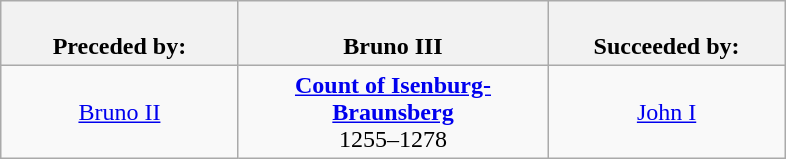<table class="wikitable" style="margin:1em auto;">
<tr align="center">
<th width=150px><br>Preceded by:</th>
<th width=200px><br>Bruno III</th>
<th width=150px><br>Succeeded by:</th>
</tr>
<tr align="center">
<td><a href='#'>Bruno II</a></td>
<td><strong><a href='#'>Count of Isenburg-Braunsberg</a></strong><br>1255–1278</td>
<td><a href='#'>John I</a></td>
</tr>
</table>
